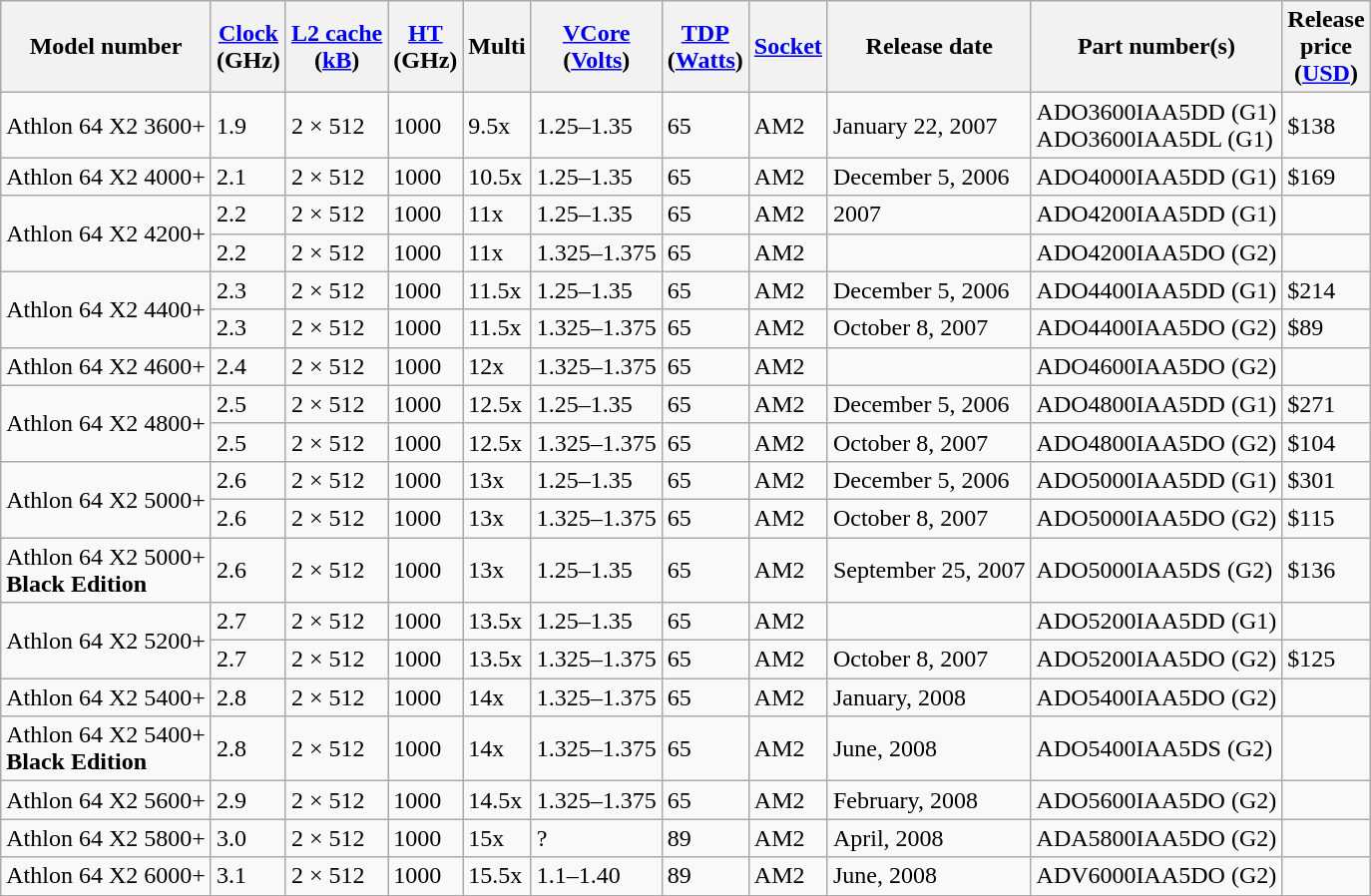<table class="wikitable">
<tr>
<th>Model number</th>
<th><a href='#'>Clock</a><br>(GHz)</th>
<th><a href='#'>L2 cache</a><br>(<a href='#'>kB</a>)</th>
<th><a href='#'>HT</a><br>(GHz)</th>
<th>Multi</th>
<th><a href='#'>VCore</a><br>(<a href='#'>Volts</a>)</th>
<th><a href='#'>TDP</a><br>(<a href='#'>Watts</a>)</th>
<th><a href='#'>Socket</a></th>
<th>Release date</th>
<th>Part number(s)</th>
<th>Release<br>price<br>(<a href='#'>USD</a>)</th>
</tr>
<tr>
<td>Athlon 64 X2 3600+</td>
<td>1.9</td>
<td>2 × 512</td>
<td>1000</td>
<td>9.5x</td>
<td>1.25–1.35</td>
<td>65</td>
<td>AM2</td>
<td>January 22, 2007</td>
<td>ADO3600IAA5DD (G1)<br>ADO3600IAA5DL (G1)</td>
<td>$138</td>
</tr>
<tr>
<td>Athlon 64 X2 4000+</td>
<td>2.1</td>
<td>2 × 512</td>
<td>1000</td>
<td>10.5x</td>
<td>1.25–1.35</td>
<td>65</td>
<td>AM2</td>
<td>December 5, 2006</td>
<td>ADO4000IAA5DD (G1)</td>
<td>$169</td>
</tr>
<tr>
<td rowspan=2>Athlon 64 X2 4200+</td>
<td>2.2</td>
<td>2 × 512</td>
<td>1000</td>
<td>11x</td>
<td>1.25–1.35</td>
<td>65</td>
<td>AM2</td>
<td>2007</td>
<td>ADO4200IAA5DD (G1)</td>
<td></td>
</tr>
<tr>
<td>2.2</td>
<td>2 × 512</td>
<td>1000</td>
<td>11x</td>
<td>1.325–1.375</td>
<td>65</td>
<td>AM2</td>
<td></td>
<td>ADO4200IAA5DO (G2)</td>
<td></td>
</tr>
<tr>
<td rowspan=2>Athlon 64 X2 4400+</td>
<td>2.3</td>
<td>2 × 512</td>
<td>1000</td>
<td>11.5x</td>
<td>1.25–1.35</td>
<td>65</td>
<td>AM2</td>
<td>December 5, 2006</td>
<td>ADO4400IAA5DD (G1)</td>
<td>$214</td>
</tr>
<tr>
<td>2.3</td>
<td>2 × 512</td>
<td>1000</td>
<td>11.5x</td>
<td>1.325–1.375</td>
<td>65</td>
<td>AM2</td>
<td>October 8, 2007</td>
<td>ADO4400IAA5DO (G2)</td>
<td>$89</td>
</tr>
<tr>
<td>Athlon 64 X2 4600+</td>
<td>2.4</td>
<td>2 × 512</td>
<td>1000</td>
<td>12x</td>
<td>1.325–1.375</td>
<td>65</td>
<td>AM2</td>
<td></td>
<td>ADO4600IAA5DO (G2)</td>
<td></td>
</tr>
<tr>
<td rowspan=2>Athlon 64 X2 4800+</td>
<td>2.5</td>
<td>2 × 512</td>
<td>1000</td>
<td>12.5x</td>
<td>1.25–1.35</td>
<td>65</td>
<td>AM2</td>
<td>December 5, 2006</td>
<td>ADO4800IAA5DD (G1)</td>
<td>$271</td>
</tr>
<tr>
<td>2.5</td>
<td>2 × 512</td>
<td>1000</td>
<td>12.5x</td>
<td>1.325–1.375</td>
<td>65</td>
<td>AM2</td>
<td>October 8, 2007</td>
<td>ADO4800IAA5DO (G2)</td>
<td>$104</td>
</tr>
<tr>
<td rowspan=2>Athlon 64 X2 5000+</td>
<td>2.6</td>
<td>2 × 512</td>
<td>1000</td>
<td>13x</td>
<td>1.25–1.35</td>
<td>65</td>
<td>AM2</td>
<td>December 5, 2006</td>
<td>ADO5000IAA5DD (G1)</td>
<td>$301</td>
</tr>
<tr>
<td>2.6</td>
<td>2 × 512</td>
<td>1000</td>
<td>13x</td>
<td>1.325–1.375</td>
<td>65</td>
<td>AM2</td>
<td>October 8, 2007</td>
<td>ADO5000IAA5DO (G2)</td>
<td>$115</td>
</tr>
<tr>
<td>Athlon 64 X2 5000+<br><strong>Black Edition</strong></td>
<td>2.6</td>
<td>2 × 512</td>
<td>1000</td>
<td>13x</td>
<td>1.25–1.35</td>
<td>65</td>
<td>AM2</td>
<td>September 25, 2007</td>
<td>ADO5000IAA5DS (G2)</td>
<td>$136</td>
</tr>
<tr>
<td rowspan=2>Athlon 64 X2 5200+</td>
<td>2.7</td>
<td>2 × 512</td>
<td>1000</td>
<td>13.5x</td>
<td>1.25–1.35</td>
<td>65</td>
<td>AM2</td>
<td></td>
<td>ADO5200IAA5DD (G1)</td>
<td></td>
</tr>
<tr>
<td>2.7</td>
<td>2 × 512</td>
<td>1000</td>
<td>13.5x</td>
<td>1.325–1.375</td>
<td>65</td>
<td>AM2</td>
<td>October 8, 2007</td>
<td>ADO5200IAA5DO (G2)</td>
<td>$125</td>
</tr>
<tr>
<td>Athlon 64 X2 5400+</td>
<td>2.8</td>
<td>2 × 512</td>
<td>1000</td>
<td>14x</td>
<td>1.325–1.375</td>
<td>65</td>
<td>AM2</td>
<td>January, 2008</td>
<td>ADO5400IAA5DO (G2)</td>
<td></td>
</tr>
<tr>
<td>Athlon 64 X2 5400+<br><strong>Black Edition</strong></td>
<td>2.8</td>
<td>2 × 512</td>
<td>1000</td>
<td>14x</td>
<td>1.325–1.375</td>
<td>65</td>
<td>AM2</td>
<td>June, 2008</td>
<td>ADO5400IAA5DS (G2)</td>
<td></td>
</tr>
<tr>
<td>Athlon 64 X2 5600+</td>
<td>2.9</td>
<td>2 × 512</td>
<td>1000</td>
<td>14.5x</td>
<td>1.325–1.375</td>
<td>65</td>
<td>AM2</td>
<td>February, 2008</td>
<td>ADO5600IAA5DO (G2)</td>
<td></td>
</tr>
<tr>
<td>Athlon 64 X2 5800+</td>
<td>3.0</td>
<td>2 × 512</td>
<td>1000</td>
<td>15x</td>
<td>?</td>
<td>89</td>
<td>AM2</td>
<td>April, 2008</td>
<td>ADA5800IAA5DO (G2)</td>
<td></td>
</tr>
<tr>
<td>Athlon 64 X2 6000+</td>
<td>3.1</td>
<td>2 × 512</td>
<td>1000</td>
<td>15.5x</td>
<td>1.1–1.40</td>
<td>89</td>
<td>AM2</td>
<td>June, 2008</td>
<td>ADV6000IAA5DO (G2)</td>
<td></td>
</tr>
</table>
